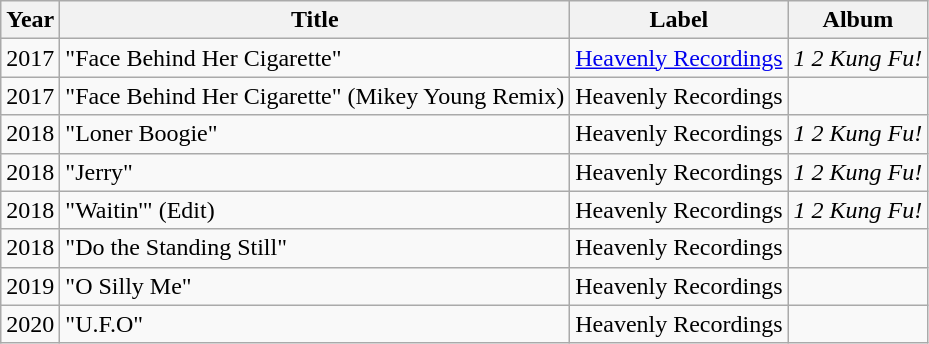<table class="wikitable">
<tr>
<th>Year</th>
<th>Title</th>
<th>Label</th>
<th>Album</th>
</tr>
<tr>
<td>2017</td>
<td>"Face Behind Her Cigarette"</td>
<td><a href='#'>Heavenly Recordings</a></td>
<td><em>1 2 Kung Fu!</em></td>
</tr>
<tr>
<td>2017</td>
<td>"Face Behind Her Cigarette" (Mikey Young Remix)</td>
<td>Heavenly Recordings</td>
<td></td>
</tr>
<tr>
<td>2018</td>
<td>"Loner Boogie"</td>
<td>Heavenly Recordings</td>
<td><em>1 2 Kung Fu!</em></td>
</tr>
<tr>
<td>2018</td>
<td>"Jerry"</td>
<td>Heavenly Recordings</td>
<td><em>1 2 Kung Fu!</em></td>
</tr>
<tr>
<td>2018</td>
<td>"Waitin'" (Edit)</td>
<td>Heavenly Recordings</td>
<td><em>1 2 Kung Fu!</em></td>
</tr>
<tr>
<td>2018</td>
<td>"Do the Standing Still"</td>
<td>Heavenly Recordings</td>
<td></td>
</tr>
<tr>
<td>2019</td>
<td>"O Silly Me"</td>
<td>Heavenly Recordings</td>
<td></td>
</tr>
<tr>
<td>2020</td>
<td>"U.F.O"</td>
<td>Heavenly Recordings</td>
<td></td>
</tr>
</table>
